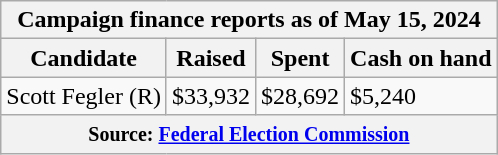<table class="wikitable sortable">
<tr>
<th colspan=4>Campaign finance reports as of May 15, 2024</th>
</tr>
<tr style="text-align:center;">
<th>Candidate</th>
<th>Raised</th>
<th>Spent</th>
<th>Cash on hand</th>
</tr>
<tr>
<td>Scott Fegler (R)</td>
<td>$33,932</td>
<td>$28,692</td>
<td>$5,240</td>
</tr>
<tr>
<th colspan="4"><small>Source: <a href='#'>Federal Election Commission</a></small></th>
</tr>
</table>
